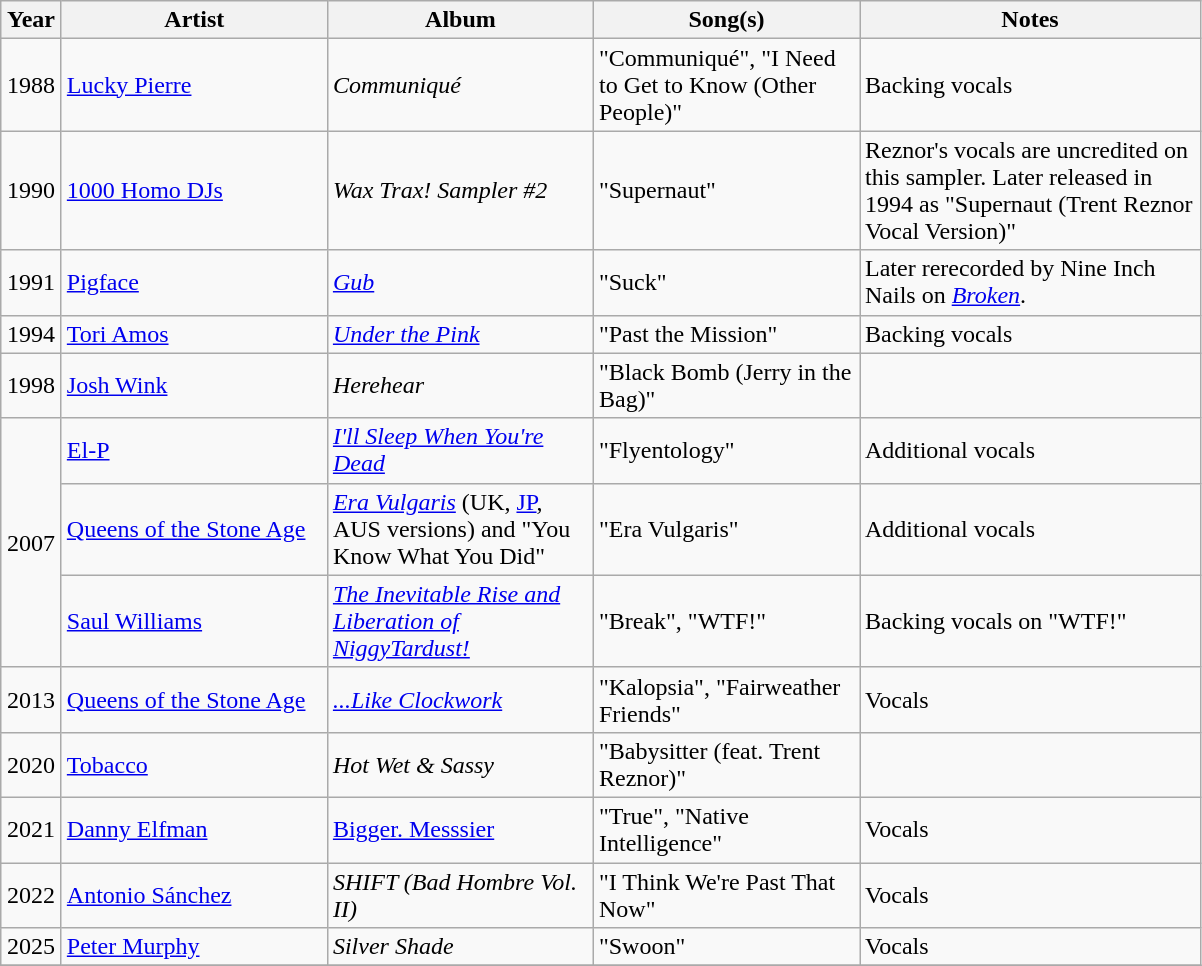<table class="wikitable">
<tr>
<th width="33">Year</th>
<th width="170">Artist</th>
<th width="170">Album</th>
<th width="170">Song(s)</th>
<th width="220">Notes</th>
</tr>
<tr>
<td align="center">1988</td>
<td><a href='#'>Lucky Pierre</a></td>
<td><em>Communiqué</em></td>
<td>"Communiqué", "I Need to Get to Know (Other People)"</td>
<td>Backing vocals</td>
</tr>
<tr>
<td align="center">1990</td>
<td><a href='#'>1000 Homo DJs</a></td>
<td><em>Wax Trax! Sampler #2</em></td>
<td>"Supernaut"</td>
<td>Reznor's vocals are uncredited on this sampler. Later released in 1994 as "Supernaut (Trent Reznor Vocal Version)"</td>
</tr>
<tr>
<td align="center">1991</td>
<td><a href='#'>Pigface</a></td>
<td><em><a href='#'>Gub</a></em></td>
<td>"Suck"</td>
<td>Later rerecorded by Nine Inch Nails on <em><a href='#'>Broken</a></em>.</td>
</tr>
<tr>
<td align="center">1994</td>
<td><a href='#'>Tori Amos</a></td>
<td><em><a href='#'>Under the Pink</a></em></td>
<td>"Past the Mission"</td>
<td>Backing vocals</td>
</tr>
<tr>
<td align="center">1998</td>
<td><a href='#'>Josh Wink</a></td>
<td><em>Herehear</em></td>
<td>"Black Bomb (Jerry in the Bag)"</td>
<td></td>
</tr>
<tr>
<td align="center" rowspan="3">2007</td>
<td><a href='#'>El-P</a></td>
<td><em><a href='#'>I'll Sleep When You're Dead</a></em></td>
<td>"Flyentology"</td>
<td>Additional vocals</td>
</tr>
<tr>
<td><a href='#'>Queens of the Stone Age</a></td>
<td><em><a href='#'>Era Vulgaris</a></em> (UK, <a href='#'>JP</a>, AUS versions) and "You Know What You Did"</td>
<td>"Era Vulgaris"</td>
<td>Additional vocals</td>
</tr>
<tr>
<td><a href='#'>Saul Williams</a></td>
<td><em><a href='#'>The Inevitable Rise and Liberation of NiggyTardust!</a></em></td>
<td>"Break", "WTF!"</td>
<td>Backing vocals on "WTF!"</td>
</tr>
<tr>
<td align="center" rowspan="1">2013</td>
<td><a href='#'>Queens of the Stone Age</a></td>
<td><em><a href='#'>...Like Clockwork</a></em></td>
<td>"Kalopsia", "Fairweather Friends"</td>
<td>Vocals</td>
</tr>
<tr>
<td align="center" rowspan="1">2020</td>
<td><a href='#'>Tobacco</a></td>
<td><em>Hot Wet & Sassy</em></td>
<td>"Babysitter (feat. Trent Reznor)"</td>
<td></td>
</tr>
<tr>
<td align="center" rowspan="1">2021</td>
<td><a href='#'>Danny Elfman</a></td>
<td><a href='#'>Bigger. Messsier</a></td>
<td>"True", "Native Intelligence"</td>
<td>Vocals</td>
</tr>
<tr>
<td align="center" rowspan="1">2022</td>
<td><a href='#'>Antonio Sánchez</a></td>
<td><em>SHIFT (Bad Hombre Vol. II)</em></td>
<td>"I Think We're Past That Now"</td>
<td>Vocals</td>
</tr>
<tr>
<td align="center" rowspan="1">2025</td>
<td><a href='#'>Peter Murphy</a></td>
<td><em>Silver Shade</em></td>
<td>"Swoon"</td>
<td>Vocals</td>
</tr>
<tr>
</tr>
</table>
